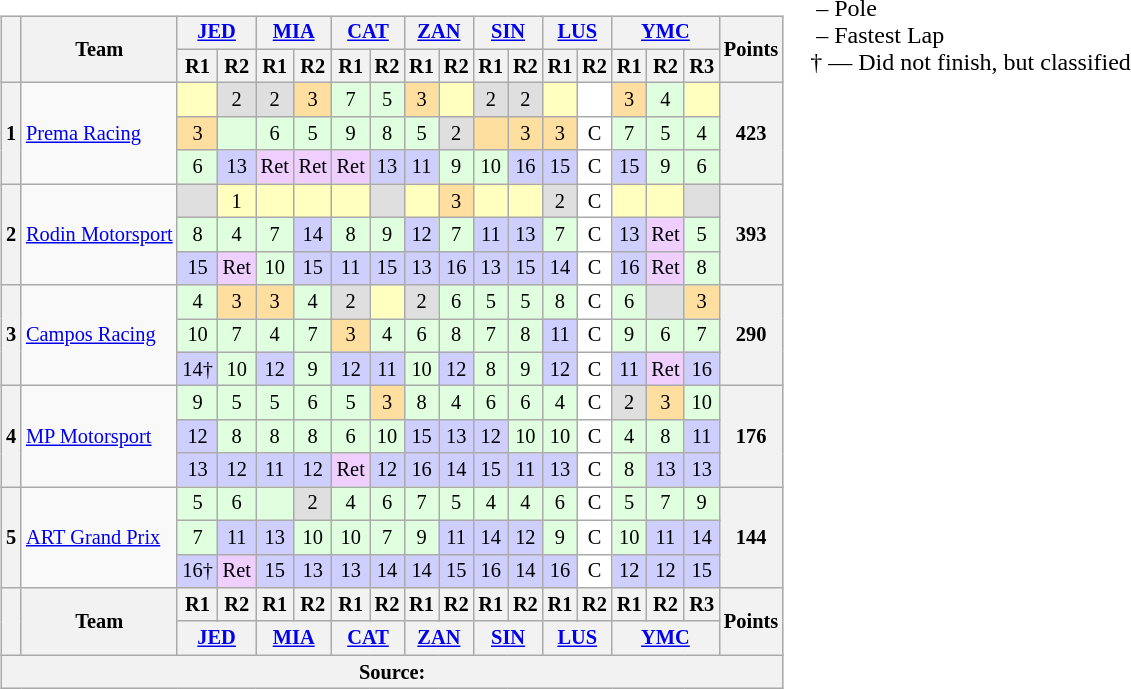<table>
<tr>
<td><br><table class="wikitable" style="font-size: 85%; text-align:center">
<tr>
<th rowspan=2></th>
<th rowspan=2>Team</th>
<th colspan=2><a href='#'>JED</a><br></th>
<th colspan=2><a href='#'>MIA</a><br></th>
<th colspan=2><a href='#'>CAT</a><br></th>
<th colspan=2><a href='#'>ZAN</a><br></th>
<th colspan=2><a href='#'>SIN</a><br></th>
<th colspan=2><a href='#'>LUS</a><br></th>
<th colspan=3><a href='#'>YMC</a><br></th>
<th rowspan=2>Points</th>
</tr>
<tr>
<th>R1</th>
<th>R2</th>
<th>R1</th>
<th>R2</th>
<th>R1</th>
<th>R2</th>
<th>R1</th>
<th>R2</th>
<th>R1</th>
<th>R2</th>
<th>R1</th>
<th>R2</th>
<th>R1</th>
<th>R2</th>
<th>R3</th>
</tr>
<tr>
<th rowspan="3">1</th>
<td rowspan="3" align=left> <a href='#'>Prema Racing</a></td>
<td style="background:#FFFFBF"></td>
<td style="background:#DFDFDF">2</td>
<td style="background:#DFDFDF">2</td>
<td style="background:#FFDF9F">3</td>
<td style="background:#DFFFDF">7</td>
<td style="background:#DFFFDF">5</td>
<td style="background:#FFDF9F">3</td>
<td style="background:#FFFFBF"></td>
<td style="background:#DFDFDF">2</td>
<td style="background:#DFDFDF">2</td>
<td style="background:#FFFFBF"></td>
<td style="background:#FFFFFF"></td>
<td style="background:#FFDF9F">3</td>
<td style="background:#DFFFDF">4</td>
<td style="background:#FFFFBF"></td>
<th rowspan="3">423</th>
</tr>
<tr>
<td style="background:#FFDF9F">3</td>
<td style="background:#DFFFDF"></td>
<td style="background:#DFFFDF">6</td>
<td style="background:#DFFFDF">5</td>
<td style="background:#DFFFDF">9</td>
<td style="background:#DFFFDF">8</td>
<td style="background:#DFFFDF">5</td>
<td style="background:#DFDFDF">2</td>
<td style="background:#FFDF9F"></td>
<td style="background:#FFDF9F">3</td>
<td style="background:#FFDF9F">3</td>
<td style="background:#FFFFFF">C</td>
<td style="background:#DFFFDF">7</td>
<td style="background:#DFFFDF">5</td>
<td style="background:#DFFFDF">4</td>
</tr>
<tr>
<td style="background:#DFFFDF">6</td>
<td style="background:#CFCFFF">13</td>
<td style="background:#EFCFFF">Ret</td>
<td style="background:#EFCFFF">Ret</td>
<td style="background:#EFCFFF">Ret</td>
<td style="background:#CFCFFF">13</td>
<td style="background:#CFCFFF">11</td>
<td style="background:#DFFFDF">9</td>
<td style="background:#DFFFDF">10</td>
<td style="background:#CFCFFF">16</td>
<td style="background:#CFCFFF">15</td>
<td style="background:#FFFFFF">C</td>
<td style="background:#CFCFFF">15</td>
<td style="background:#DFFFDF">9</td>
<td style="background:#DFFFDF">6</td>
</tr>
<tr>
<th rowspan="3">2</th>
<td rowspan="3" align=left nowrap> <a href='#'>Rodin Motorsport</a></td>
<td style="background:#DFDFDF"></td>
<td style="background:#FFFFBF">1</td>
<td style="background:#FFFFBF"></td>
<td style="background:#FFFFBF"></td>
<td style="background:#FFFFBF"></td>
<td style="background:#DFDFDF"></td>
<td style="background:#FFFFBF"></td>
<td style="background:#FFDF9F">3</td>
<td style="background:#FFFFBF"></td>
<td style="background:#FFFFBF"></td>
<td style="background:#DFDFDF">2</td>
<td style="background:#FFFFFF">C</td>
<td style="background:#FFFFBF"></td>
<td style="background:#FFFFBF"></td>
<td style="background:#DFDFDF"></td>
<th rowspan="3">393</th>
</tr>
<tr>
<td style="background:#DFFFDF">8</td>
<td style="background:#DFFFDF">4</td>
<td style="background:#DFFFDF">7</td>
<td style="background:#CFCFFF">14</td>
<td style="background:#DFFFDF">8</td>
<td style="background:#DFFFDF">9</td>
<td style="background:#CFCFFF">12</td>
<td style="background:#DFFFDF">7</td>
<td style="background:#CFCFFF">11</td>
<td style="background:#CFCFFF">13</td>
<td style="background:#DFFFDF">7</td>
<td style="background:#FFFFFF">C</td>
<td style="background:#CFCFFF">13</td>
<td style="background:#EFCFFF">Ret</td>
<td style="background:#DFFFDF">5</td>
</tr>
<tr>
<td style="background:#CFCFFF">15</td>
<td style="background:#EFCFFF">Ret</td>
<td style="background:#DFFFDF">10</td>
<td style="background:#CFCFFF">15</td>
<td style="background:#CFCFFF">11</td>
<td style="background:#CFCFFF">15</td>
<td style="background:#CFCFFF">13</td>
<td style="background:#CFCFFF">16</td>
<td style="background:#CFCFFF">13</td>
<td style="background:#CFCFFF">15</td>
<td style="background:#CFCFFF">14</td>
<td style="background:#FFFFFF">C</td>
<td style="background:#CFCFFF">16</td>
<td style="background:#EFCFFF">Ret</td>
<td style="background:#DFFFDF">8</td>
</tr>
<tr>
<th rowspan="3">3</th>
<td rowspan="3" align=left> <a href='#'>Campos Racing</a></td>
<td style="background:#DFFFDF">4</td>
<td style="background:#FFDF9F">3</td>
<td style="background:#FFDF9F">3</td>
<td style="background:#DFFFDF">4</td>
<td style="background:#DFDFDF">2</td>
<td style="background:#FFFFBF"></td>
<td style="background:#DFDFDF">2</td>
<td style="background:#DFFFDF">6</td>
<td style="background:#DFFFDF">5</td>
<td style="background:#DFFFDF">5</td>
<td style="background:#DFFFDF">8</td>
<td style="background:#FFFFFF">C</td>
<td style="background:#DFFFDF">6</td>
<td style="background:#DFDFDF"></td>
<td style="background:#FFDF9F">3</td>
<th rowspan="3">290</th>
</tr>
<tr>
<td style="background:#DFFFDF">10</td>
<td style="background:#DFFFDF">7</td>
<td style="background:#DFFFDF">4</td>
<td style="background:#DFFFDF">7</td>
<td style="background:#FFDF9F">3</td>
<td style="background:#DFFFDF">4</td>
<td style="background:#DFFFDF">6</td>
<td style="background:#DFFFDF">8</td>
<td style="background:#DFFFDF">7</td>
<td style="background:#DFFFDF">8</td>
<td style="background:#CFCFFF">11</td>
<td style="background:#FFFFFF">C</td>
<td style="background:#DFFFDF">9</td>
<td style="background:#DFFFDF">6</td>
<td style="background:#DFFFDF">7</td>
</tr>
<tr>
<td style="background:#CFCFFF">14†</td>
<td style="background:#DFFFDF">10</td>
<td style="background:#CFCFFF">12</td>
<td style="background:#DFFFDF">9</td>
<td style="background:#CFCFFF">12</td>
<td style="background:#CFCFFF">11</td>
<td style="background:#DFFFDF">10</td>
<td style="background:#CFCFFF">12</td>
<td style="background:#DFFFDF">8</td>
<td style="background:#DFFFDF">9</td>
<td style="background:#CFCFFF">12</td>
<td style="background:#FFFFFF">C</td>
<td style="background:#CFCFFF">11</td>
<td style="background:#EFCFFF">Ret</td>
<td style="background:#CFCFFF">16</td>
</tr>
<tr>
<th rowspan="3">4</th>
<td rowspan="3" align=left> <a href='#'>MP Motorsport</a></td>
<td style="background:#DFFFDF">9</td>
<td style="background:#DFFFDF">5</td>
<td style="background:#DFFFDF">5</td>
<td style="background:#DFFFDF">6</td>
<td style="background:#DFFFDF">5</td>
<td style="background:#FFDF9F">3</td>
<td style="background:#DFFFDF">8</td>
<td style="background:#DFFFDF">4</td>
<td style="background:#DFFFDF">6</td>
<td style="background:#DFFFDF">6</td>
<td style="background:#DFFFDF">4</td>
<td style="background:#FFFFFF">C</td>
<td style="background:#DFDFDF">2</td>
<td style="background:#FFDF9F">3</td>
<td style="background:#DFFFDF">10</td>
<th rowspan="3">176</th>
</tr>
<tr>
<td style="background:#CFCFFF">12</td>
<td style="background:#DFFFDF">8</td>
<td style="background:#DFFFDF">8</td>
<td style="background:#DFFFDF">8</td>
<td style="background:#DFFFDF">6</td>
<td style="background:#DFFFDF">10</td>
<td style="background:#CFCFFF">15</td>
<td style="background:#CFCFFF">13</td>
<td style="background:#CFCFFF">12</td>
<td style="background:#DFFFDF">10</td>
<td style="background:#DFFFDF">10</td>
<td style="background:#FFFFFF">C</td>
<td style="background:#DFFFDF">4</td>
<td style="background:#DFFFDF">8</td>
<td style="background:#CFCFFF">11</td>
</tr>
<tr>
<td style="background:#CFCFFF">13</td>
<td style="background:#CFCFFF">12</td>
<td style="background:#CFCFFF">11</td>
<td style="background:#CFCFFF">12</td>
<td style="background:#EFCFFF">Ret</td>
<td style="background:#CFCFFF">12</td>
<td style="background:#CFCFFF">16</td>
<td style="background:#CFCFFF">14</td>
<td style="background:#CFCFFF">15</td>
<td style="background:#CFCFFF">11</td>
<td style="background:#CFCFFF">13</td>
<td style="background:#FFFFFF">C</td>
<td style="background:#DFFFDF">8</td>
<td style="background:#CFCFFF">13</td>
<td style="background:#CFCFFF">13</td>
</tr>
<tr>
<th rowspan="3">5</th>
<td rowspan="3" align=left> <a href='#'>ART Grand Prix</a></td>
<td style="background:#DFFFDF">5</td>
<td style="background:#DFFFDF">6</td>
<td style="background:#DFFFDF"></td>
<td style="background:#DFDFDF">2</td>
<td style="background:#DFFFDF">4</td>
<td style="background:#DFFFDF">6</td>
<td style="background:#DFFFDF">7</td>
<td style="background:#DFFFDF">5</td>
<td style="background:#DFFFDF">4</td>
<td style="background:#DFFFDF">4</td>
<td style="background:#DFFFDF">6</td>
<td style="background:#FFFFFF">C</td>
<td style="background:#DFFFDF">5</td>
<td style="background:#DFFFDF">7</td>
<td style="background:#DFFFDF">9</td>
<th rowspan="3">144</th>
</tr>
<tr>
<td style="background:#DFFFDF">7</td>
<td style="background:#CFCFFF">11</td>
<td style="background:#CFCFFF">13</td>
<td style="background:#DFFFDF">10</td>
<td style="background:#DFFFDF">10</td>
<td style="background:#DFFFDF">7</td>
<td style="background:#DFFFDF">9</td>
<td style="background:#CFCFFF">11</td>
<td style="background:#CFCFFF">14</td>
<td style="background:#CFCFFF">12</td>
<td style="background:#DFFFDF">9</td>
<td style="background:#FFFFFF">C</td>
<td style="background:#DFFFDF">10</td>
<td style="background:#CFCFFF">11</td>
<td style="background:#CFCFFF">14</td>
</tr>
<tr>
<td style="background:#CFCFFF">16†</td>
<td style="background:#EFCFFF">Ret</td>
<td style="background:#CFCFFF">15</td>
<td style="background:#CFCFFF">13</td>
<td style="background:#CFCFFF">13</td>
<td style="background:#CFCFFF">14</td>
<td style="background:#CFCFFF">14</td>
<td style="background:#CFCFFF">15</td>
<td style="background:#CFCFFF">16</td>
<td style="background:#CFCFFF">14</td>
<td style="background:#CFCFFF">16</td>
<td style="background:#FFFFFF">C</td>
<td style="background:#CFCFFF">12</td>
<td style="background:#CFCFFF">12</td>
<td style="background:#CFCFFF">15</td>
</tr>
<tr>
<th rowspan=2></th>
<th rowspan=2>Team</th>
<th>R1</th>
<th>R2</th>
<th>R1</th>
<th>R2</th>
<th>R1</th>
<th>R2</th>
<th>R1</th>
<th>R2</th>
<th>R1</th>
<th>R2</th>
<th>R1</th>
<th>R2</th>
<th>R1</th>
<th>R2</th>
<th>R3</th>
<th rowspan="2">Points</th>
</tr>
<tr>
<th colspan=2><a href='#'>JED</a><br></th>
<th colspan=2><a href='#'>MIA</a><br></th>
<th colspan=2><a href='#'>CAT</a><br></th>
<th colspan=2><a href='#'>ZAN</a><br></th>
<th colspan=2><a href='#'>SIN</a><br></th>
<th colspan=2><a href='#'>LUS</a><br></th>
<th colspan=3><a href='#'>YMC</a><br></th>
</tr>
<tr>
<th colspan=18>Source:</th>
</tr>
</table>
</td>
<td style="vertical-align:top"><br><span> – Pole<br> – Fastest Lap<br>† — Did not finish, but classified</span></td>
</tr>
</table>
